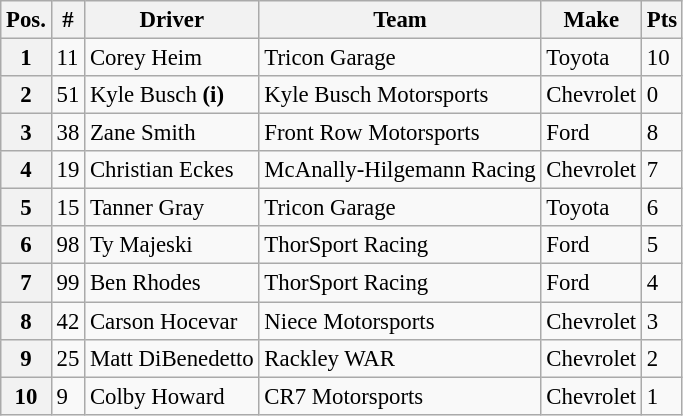<table class="wikitable" style="font-size:95%">
<tr>
<th>Pos.</th>
<th>#</th>
<th>Driver</th>
<th>Team</th>
<th>Make</th>
<th>Pts</th>
</tr>
<tr>
<th>1</th>
<td>11</td>
<td>Corey Heim</td>
<td>Tricon Garage</td>
<td>Toyota</td>
<td>10</td>
</tr>
<tr>
<th>2</th>
<td>51</td>
<td>Kyle Busch <strong>(i)</strong></td>
<td>Kyle Busch Motorsports</td>
<td>Chevrolet</td>
<td>0</td>
</tr>
<tr>
<th>3</th>
<td>38</td>
<td>Zane Smith</td>
<td>Front Row Motorsports</td>
<td>Ford</td>
<td>8</td>
</tr>
<tr>
<th>4</th>
<td>19</td>
<td>Christian Eckes</td>
<td>McAnally-Hilgemann Racing</td>
<td>Chevrolet</td>
<td>7</td>
</tr>
<tr>
<th>5</th>
<td>15</td>
<td>Tanner Gray</td>
<td>Tricon Garage</td>
<td>Toyota</td>
<td>6</td>
</tr>
<tr>
<th>6</th>
<td>98</td>
<td>Ty Majeski</td>
<td>ThorSport Racing</td>
<td>Ford</td>
<td>5</td>
</tr>
<tr>
<th>7</th>
<td>99</td>
<td>Ben Rhodes</td>
<td>ThorSport Racing</td>
<td>Ford</td>
<td>4</td>
</tr>
<tr>
<th>8</th>
<td>42</td>
<td>Carson Hocevar</td>
<td>Niece Motorsports</td>
<td>Chevrolet</td>
<td>3</td>
</tr>
<tr>
<th>9</th>
<td>25</td>
<td>Matt DiBenedetto</td>
<td>Rackley WAR</td>
<td>Chevrolet</td>
<td>2</td>
</tr>
<tr>
<th>10</th>
<td>9</td>
<td>Colby Howard</td>
<td>CR7 Motorsports</td>
<td>Chevrolet</td>
<td>1</td>
</tr>
</table>
